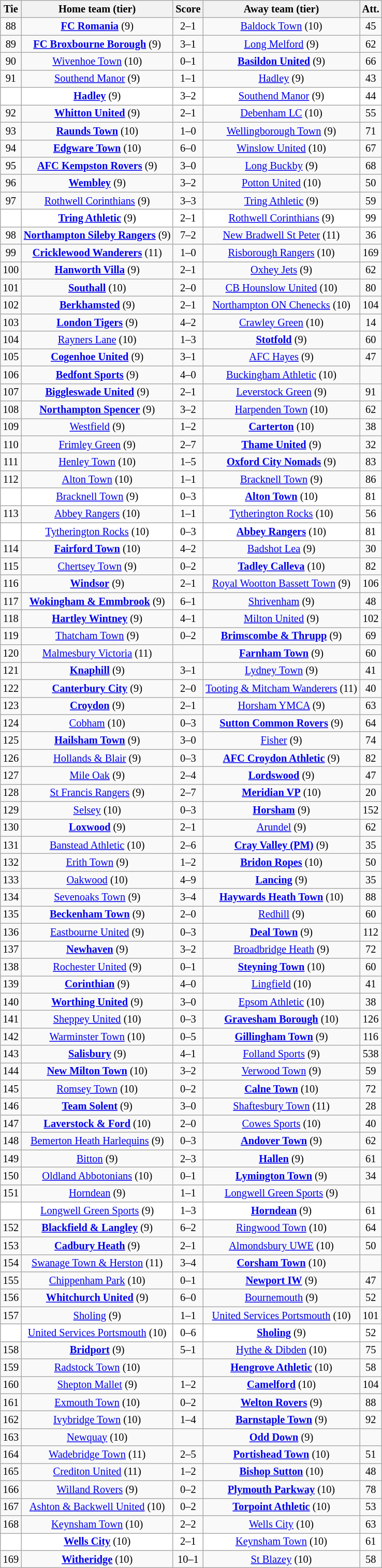<table class="wikitable" style="text-align: center; font-size:85%">
<tr>
<th>Tie</th>
<th>Home team (tier)</th>
<th>Score</th>
<th>Away team (tier)</th>
<th>Att.</th>
</tr>
<tr>
<td>88</td>
<td><strong><a href='#'>FC Romania</a></strong> (9)</td>
<td>2–1</td>
<td><a href='#'>Baldock Town</a> (10)</td>
<td>45</td>
</tr>
<tr>
<td>89</td>
<td><strong><a href='#'>FC Broxbourne Borough</a></strong> (9)</td>
<td>3–1</td>
<td><a href='#'>Long Melford</a> (9)</td>
<td>62</td>
</tr>
<tr>
<td>90</td>
<td><a href='#'>Wivenhoe Town</a> (10)</td>
<td>0–1</td>
<td><strong><a href='#'>Basildon United</a></strong> (9)</td>
<td>66</td>
</tr>
<tr>
<td>91</td>
<td><a href='#'>Southend Manor</a> (9)</td>
<td>1–1</td>
<td><a href='#'>Hadley</a> (9)</td>
<td>43</td>
</tr>
<tr style="background:white;">
<td><em></em></td>
<td><strong><a href='#'>Hadley</a></strong> (9)</td>
<td>3–2</td>
<td><a href='#'>Southend Manor</a> (9)</td>
<td>44</td>
</tr>
<tr>
<td>92</td>
<td><strong><a href='#'>Whitton United</a></strong> (9)</td>
<td>2–1 </td>
<td><a href='#'>Debenham LC</a> (10)</td>
<td>55</td>
</tr>
<tr>
<td>93</td>
<td><strong><a href='#'>Raunds Town</a></strong> (10)</td>
<td>1–0</td>
<td><a href='#'>Wellingborough Town</a> (9)</td>
<td>71</td>
</tr>
<tr>
<td>94</td>
<td><strong><a href='#'>Edgware Town</a></strong> (10)</td>
<td>6–0</td>
<td><a href='#'>Winslow United</a> (10)</td>
<td>67</td>
</tr>
<tr>
<td>95</td>
<td><strong><a href='#'>AFC Kempston Rovers</a></strong> (9)</td>
<td>3–0</td>
<td><a href='#'>Long Buckby</a> (9)</td>
<td>68</td>
</tr>
<tr>
<td>96</td>
<td><strong><a href='#'>Wembley</a></strong> (9)</td>
<td>3–2</td>
<td><a href='#'>Potton United</a> (10)</td>
<td>50</td>
</tr>
<tr>
<td>97</td>
<td><a href='#'>Rothwell Corinthians</a> (9)</td>
<td>3–3</td>
<td><a href='#'>Tring Athletic</a> (9)</td>
<td>59</td>
</tr>
<tr style="background:white;">
<td><em></em></td>
<td><strong><a href='#'>Tring Athletic</a></strong> (9)</td>
<td>2–1</td>
<td><a href='#'>Rothwell Corinthians</a> (9)</td>
<td>99</td>
</tr>
<tr>
<td>98</td>
<td><strong><a href='#'>Northampton Sileby Rangers</a></strong> (9)</td>
<td>7–2</td>
<td><a href='#'>New Bradwell St Peter</a> (11)</td>
<td>36</td>
</tr>
<tr>
<td>99</td>
<td><strong><a href='#'>Cricklewood Wanderers</a></strong> (11)</td>
<td>1–0</td>
<td><a href='#'>Risborough Rangers</a> (10)</td>
<td>169</td>
</tr>
<tr>
<td>100</td>
<td><strong><a href='#'>Hanworth Villa</a></strong> (9)</td>
<td>2–1</td>
<td><a href='#'>Oxhey Jets</a> (9)</td>
<td>62</td>
</tr>
<tr>
<td>101</td>
<td><strong><a href='#'>Southall</a></strong> (10)</td>
<td>2–0</td>
<td><a href='#'>CB Hounslow United</a> (10)</td>
<td>80</td>
</tr>
<tr>
<td>102</td>
<td><strong><a href='#'>Berkhamsted</a></strong> (9)</td>
<td>2–1</td>
<td><a href='#'>Northampton ON Chenecks</a> (10)</td>
<td>104</td>
</tr>
<tr>
<td>103</td>
<td><strong><a href='#'>London Tigers</a></strong> (9)</td>
<td>4–2</td>
<td><a href='#'>Crawley Green</a> (10)</td>
<td>14</td>
</tr>
<tr>
<td>104</td>
<td><a href='#'>Rayners Lane</a> (10)</td>
<td>1–3</td>
<td><strong><a href='#'>Stotfold</a></strong> (9)</td>
<td>60</td>
</tr>
<tr>
<td>105</td>
<td><strong><a href='#'>Cogenhoe United</a></strong> (9)</td>
<td>3–1</td>
<td><a href='#'>AFC Hayes</a> (9)</td>
<td>47</td>
</tr>
<tr>
<td>106</td>
<td><strong><a href='#'>Bedfont Sports</a></strong> (9)</td>
<td>4–0</td>
<td><a href='#'>Buckingham Athletic</a> (10)</td>
<td></td>
</tr>
<tr>
<td>107</td>
<td><strong><a href='#'>Biggleswade United</a></strong> (9)</td>
<td>2–1 </td>
<td><a href='#'>Leverstock Green</a> (9)</td>
<td>91</td>
</tr>
<tr>
<td>108</td>
<td><strong><a href='#'>Northampton Spencer</a></strong> (9)</td>
<td>3–2</td>
<td><a href='#'>Harpenden Town</a> (10)</td>
<td>62</td>
</tr>
<tr>
<td>109</td>
<td><a href='#'>Westfield</a> (9)</td>
<td>1–2</td>
<td><strong><a href='#'>Carterton</a></strong> (10)</td>
<td>38</td>
</tr>
<tr>
<td>110</td>
<td><a href='#'>Frimley Green</a> (9)</td>
<td>2–7</td>
<td><strong><a href='#'>Thame United</a></strong> (9)</td>
<td>32</td>
</tr>
<tr>
<td>111</td>
<td><a href='#'>Henley Town</a> (10)</td>
<td>1–5</td>
<td><strong><a href='#'>Oxford City Nomads</a></strong> (9)</td>
<td>83</td>
</tr>
<tr>
<td>112</td>
<td><a href='#'>Alton Town</a> (10)</td>
<td>1–1</td>
<td><a href='#'>Bracknell Town</a> (9)</td>
<td>86</td>
</tr>
<tr style="background:white;">
<td><em></em></td>
<td><a href='#'>Bracknell Town</a> (9)</td>
<td>0–3</td>
<td><strong><a href='#'>Alton Town</a></strong> (10)</td>
<td>81</td>
</tr>
<tr>
<td>113</td>
<td><a href='#'>Abbey Rangers</a> (10)</td>
<td>1–1</td>
<td><a href='#'>Tytherington Rocks</a> (10)</td>
<td>56</td>
</tr>
<tr style="background:white;">
<td><em></em></td>
<td><a href='#'>Tytherington Rocks</a> (10)</td>
<td>0–3</td>
<td><strong><a href='#'>Abbey Rangers</a></strong> (10)</td>
<td>81</td>
</tr>
<tr>
<td>114</td>
<td><strong><a href='#'>Fairford Town</a></strong> (10)</td>
<td>4–2</td>
<td><a href='#'>Badshot Lea</a> (9)</td>
<td>30</td>
</tr>
<tr>
<td>115</td>
<td><a href='#'>Chertsey Town</a> (9)</td>
<td>0–2</td>
<td><strong><a href='#'>Tadley Calleva</a></strong> (10)</td>
<td>82</td>
</tr>
<tr>
<td>116</td>
<td><strong><a href='#'>Windsor</a></strong> (9)</td>
<td>2–1 </td>
<td><a href='#'>Royal Wootton Bassett Town</a> (9)</td>
<td>106</td>
</tr>
<tr>
<td>117</td>
<td><strong><a href='#'>Wokingham & Emmbrook</a></strong> (9)</td>
<td>6–1</td>
<td><a href='#'>Shrivenham</a> (9)</td>
<td>48</td>
</tr>
<tr>
<td>118</td>
<td><strong><a href='#'>Hartley Wintney</a></strong> (9)</td>
<td>4–1</td>
<td><a href='#'>Milton United</a> (9)</td>
<td>102</td>
</tr>
<tr>
<td>119</td>
<td><a href='#'>Thatcham Town</a> (9)</td>
<td>0–2</td>
<td><strong><a href='#'>Brimscombe & Thrupp</a></strong> (9)</td>
<td>69</td>
</tr>
<tr>
<td>120</td>
<td><a href='#'>Malmesbury Victoria</a> (11)</td>
<td></td>
<td><strong><a href='#'>Farnham Town</a></strong> (9)</td>
<td>60</td>
</tr>
<tr>
<td>121</td>
<td><strong><a href='#'>Knaphill</a></strong> (9)</td>
<td>3–1</td>
<td><a href='#'>Lydney Town</a> (9)</td>
<td>41</td>
</tr>
<tr>
<td>122</td>
<td><strong><a href='#'>Canterbury City</a></strong> (9)</td>
<td>2–0</td>
<td><a href='#'>Tooting & Mitcham Wanderers</a> (11)</td>
<td>40</td>
</tr>
<tr>
<td>123</td>
<td><strong><a href='#'>Croydon</a></strong> (9)</td>
<td>2–1</td>
<td><a href='#'>Horsham YMCA</a> (9)</td>
<td>63</td>
</tr>
<tr>
<td>124</td>
<td><a href='#'>Cobham</a> (10)</td>
<td>0–3</td>
<td><strong><a href='#'>Sutton Common Rovers</a></strong> (9)</td>
<td>64</td>
</tr>
<tr>
<td>125</td>
<td><strong><a href='#'>Hailsham Town</a></strong> (9)</td>
<td>3–0</td>
<td><a href='#'>Fisher</a> (9)</td>
<td>74</td>
</tr>
<tr>
<td>126</td>
<td><a href='#'>Hollands & Blair</a> (9)</td>
<td>0–3</td>
<td><strong><a href='#'>AFC Croydon Athletic</a></strong> (9)</td>
<td>82</td>
</tr>
<tr>
<td>127</td>
<td><a href='#'>Mile Oak</a> (9)</td>
<td>2–4</td>
<td><strong><a href='#'>Lordswood</a></strong> (9)</td>
<td>47</td>
</tr>
<tr>
<td>128</td>
<td><a href='#'>St Francis Rangers</a> (9)</td>
<td>2–7</td>
<td><strong><a href='#'>Meridian VP</a></strong> (10)</td>
<td>20</td>
</tr>
<tr>
<td>129</td>
<td><a href='#'>Selsey</a> (10)</td>
<td>0–3</td>
<td><strong><a href='#'>Horsham</a></strong> (9)</td>
<td>152</td>
</tr>
<tr>
<td>130</td>
<td><strong><a href='#'>Loxwood</a></strong> (9)</td>
<td>2–1</td>
<td><a href='#'>Arundel</a> (9)</td>
<td>62</td>
</tr>
<tr>
<td>131</td>
<td><a href='#'>Banstead Athletic</a> (10)</td>
<td>2–6</td>
<td><strong><a href='#'>Cray Valley (PM)</a></strong> (9)</td>
<td>35</td>
</tr>
<tr>
<td>132</td>
<td><a href='#'>Erith Town</a> (9)</td>
<td>1–2 </td>
<td><strong><a href='#'>Bridon Ropes</a></strong> (10)</td>
<td>50</td>
</tr>
<tr>
<td>133</td>
<td><a href='#'>Oakwood</a> (10)</td>
<td>4–9 </td>
<td><strong><a href='#'>Lancing</a></strong> (9)</td>
<td>35</td>
</tr>
<tr>
<td>134</td>
<td><a href='#'>Sevenoaks Town</a> (9)</td>
<td>3–4</td>
<td><strong><a href='#'>Haywards Heath Town</a></strong> (10)</td>
<td>88</td>
</tr>
<tr>
<td>135</td>
<td><strong><a href='#'>Beckenham Town</a></strong> (9)</td>
<td>2–0</td>
<td><a href='#'>Redhill</a> (9)</td>
<td>60</td>
</tr>
<tr>
<td>136</td>
<td><a href='#'>Eastbourne United</a> (9)</td>
<td>0–3</td>
<td><strong><a href='#'>Deal Town</a></strong> (9)</td>
<td>112</td>
</tr>
<tr>
<td>137</td>
<td><strong><a href='#'>Newhaven</a></strong> (9)</td>
<td>3–2</td>
<td><a href='#'>Broadbridge Heath</a> (9)</td>
<td>72</td>
</tr>
<tr>
<td>138</td>
<td><a href='#'>Rochester United</a> (9)</td>
<td>0–1</td>
<td><strong><a href='#'>Steyning Town</a></strong> (10)</td>
<td>60</td>
</tr>
<tr>
<td>139</td>
<td><strong><a href='#'>Corinthian</a></strong> (9)</td>
<td>4–0</td>
<td><a href='#'>Lingfield</a> (10)</td>
<td>41</td>
</tr>
<tr>
<td>140</td>
<td><strong><a href='#'>Worthing United</a></strong> (9)</td>
<td>3–0</td>
<td><a href='#'>Epsom Athletic</a> (10)</td>
<td>38</td>
</tr>
<tr>
<td>141</td>
<td><a href='#'>Sheppey United</a> (10)</td>
<td>0–3</td>
<td><strong><a href='#'>Gravesham Borough</a></strong> (10)</td>
<td>126</td>
</tr>
<tr>
<td>142</td>
<td><a href='#'>Warminster Town</a> (10)</td>
<td>0–5</td>
<td><strong><a href='#'>Gillingham Town</a></strong> (9)</td>
<td>116</td>
</tr>
<tr>
<td>143</td>
<td><strong><a href='#'>Salisbury</a></strong> (9)</td>
<td>4–1</td>
<td><a href='#'>Folland Sports</a> (9)</td>
<td>538</td>
</tr>
<tr>
<td>144</td>
<td><strong><a href='#'>New Milton Town</a></strong> (10)</td>
<td>3–2</td>
<td><a href='#'>Verwood Town</a> (9)</td>
<td>59</td>
</tr>
<tr>
<td>145</td>
<td><a href='#'>Romsey Town</a> (10)</td>
<td>0–2</td>
<td><strong><a href='#'>Calne Town</a></strong> (10)</td>
<td>72</td>
</tr>
<tr>
<td>146</td>
<td><strong><a href='#'>Team Solent</a></strong> (9)</td>
<td>3–0</td>
<td><a href='#'>Shaftesbury Town</a> (11)</td>
<td>28</td>
</tr>
<tr>
<td>147</td>
<td><strong><a href='#'>Laverstock & Ford</a></strong> (10)</td>
<td>2–0</td>
<td><a href='#'>Cowes Sports</a> (10)</td>
<td>40</td>
</tr>
<tr>
<td>148</td>
<td><a href='#'>Bemerton Heath Harlequins</a> (9)</td>
<td>0–3</td>
<td><strong><a href='#'>Andover Town</a></strong> (9)</td>
<td>62</td>
</tr>
<tr>
<td>149</td>
<td><a href='#'>Bitton</a> (9)</td>
<td>2–3</td>
<td><strong><a href='#'>Hallen</a></strong> (9)</td>
<td>61</td>
</tr>
<tr>
<td>150</td>
<td><a href='#'>Oldland Abbotonians</a> (10)</td>
<td>0–1 </td>
<td><strong><a href='#'>Lymington Town</a></strong> (9)</td>
<td>34</td>
</tr>
<tr>
<td>151</td>
<td><a href='#'>Horndean</a> (9)</td>
<td>1–1</td>
<td><a href='#'>Longwell Green Sports</a> (9)</td>
<td></td>
</tr>
<tr style="background:white;">
<td><em></em></td>
<td><a href='#'>Longwell Green Sports</a> (9)</td>
<td>1–3</td>
<td><strong><a href='#'>Horndean</a></strong> (9)</td>
<td>61</td>
</tr>
<tr>
<td>152</td>
<td><strong><a href='#'>Blackfield & Langley</a></strong> (9)</td>
<td>6–2</td>
<td><a href='#'>Ringwood Town</a> (10)</td>
<td>64</td>
</tr>
<tr>
<td>153</td>
<td><strong><a href='#'>Cadbury Heath</a></strong> (9)</td>
<td>2–1 </td>
<td><a href='#'>Almondsbury UWE</a> (10)</td>
<td>50</td>
</tr>
<tr>
<td>154</td>
<td><a href='#'>Swanage Town & Herston</a> (11)</td>
<td>3–4</td>
<td><strong><a href='#'>Corsham Town</a></strong> (10)</td>
<td></td>
</tr>
<tr>
<td>155</td>
<td><a href='#'>Chippenham Park</a> (10)</td>
<td>0–1</td>
<td><strong><a href='#'>Newport IW</a></strong> (9)</td>
<td>47</td>
</tr>
<tr>
<td>156</td>
<td><strong><a href='#'>Whitchurch United</a></strong> (9)</td>
<td>6–0</td>
<td><a href='#'>Bournemouth</a> (9)</td>
<td>52</td>
</tr>
<tr>
<td>157</td>
<td><a href='#'>Sholing</a> (9)</td>
<td>1–1</td>
<td><a href='#'>United Services Portsmouth</a> (10)</td>
<td>101</td>
</tr>
<tr style="background:white;">
<td><em></em></td>
<td><a href='#'>United Services Portsmouth</a> (10)</td>
<td>0–6</td>
<td><strong><a href='#'>Sholing</a></strong> (9)</td>
<td>52</td>
</tr>
<tr>
<td>158</td>
<td><strong><a href='#'>Bridport</a></strong> (9)</td>
<td>5–1</td>
<td><a href='#'>Hythe & Dibden</a> (10)</td>
<td>75</td>
</tr>
<tr>
<td>159</td>
<td><a href='#'>Radstock Town</a> (10)</td>
<td></td>
<td><strong><a href='#'>Hengrove Athletic</a></strong> (10)</td>
<td>58</td>
</tr>
<tr>
<td>160</td>
<td><a href='#'>Shepton Mallet</a> (9)</td>
<td>1–2 </td>
<td><strong><a href='#'>Camelford</a></strong> (10)</td>
<td>104</td>
</tr>
<tr>
<td>161</td>
<td><a href='#'>Exmouth Town</a> (10)</td>
<td>0–2</td>
<td><strong><a href='#'>Welton Rovers</a></strong> (9)</td>
<td>88</td>
</tr>
<tr>
<td>162</td>
<td><a href='#'>Ivybridge Town</a> (10)</td>
<td>1–4</td>
<td><strong><a href='#'>Barnstaple Town</a></strong> (9)</td>
<td>92</td>
</tr>
<tr>
<td>163</td>
<td><a href='#'>Newquay</a> (10)</td>
<td></td>
<td><strong><a href='#'>Odd Down</a></strong> (9)</td>
<td></td>
</tr>
<tr>
<td>164</td>
<td><a href='#'>Wadebridge Town</a> (11)</td>
<td>2–5</td>
<td><strong><a href='#'>Portishead Town</a></strong> (10)</td>
<td>51</td>
</tr>
<tr>
<td>165</td>
<td><a href='#'>Crediton United</a> (11)</td>
<td>1–2</td>
<td><strong><a href='#'>Bishop Sutton</a></strong> (10)</td>
<td>48</td>
</tr>
<tr>
<td>166</td>
<td><a href='#'>Willand Rovers</a> (9)</td>
<td>0–2</td>
<td><strong><a href='#'>Plymouth Parkway</a></strong> (10)</td>
<td>78</td>
</tr>
<tr>
<td>167</td>
<td><a href='#'>Ashton & Backwell United</a> (10)</td>
<td>0–2</td>
<td><strong><a href='#'>Torpoint Athletic</a></strong> (10)</td>
<td>53</td>
</tr>
<tr>
<td>168</td>
<td><a href='#'>Keynsham Town</a> (10)</td>
<td>2–2</td>
<td><a href='#'>Wells City</a> (10)</td>
<td>63</td>
</tr>
<tr style="background:white;">
<td><em></em></td>
<td><strong><a href='#'>Wells City</a></strong> (10)</td>
<td>2–1 </td>
<td><a href='#'>Keynsham Town</a> (10)</td>
<td>61</td>
</tr>
<tr>
<td>169</td>
<td><strong><a href='#'>Witheridge</a></strong> (10)</td>
<td>10–1</td>
<td><a href='#'>St Blazey</a> (10)</td>
<td>58</td>
</tr>
</table>
